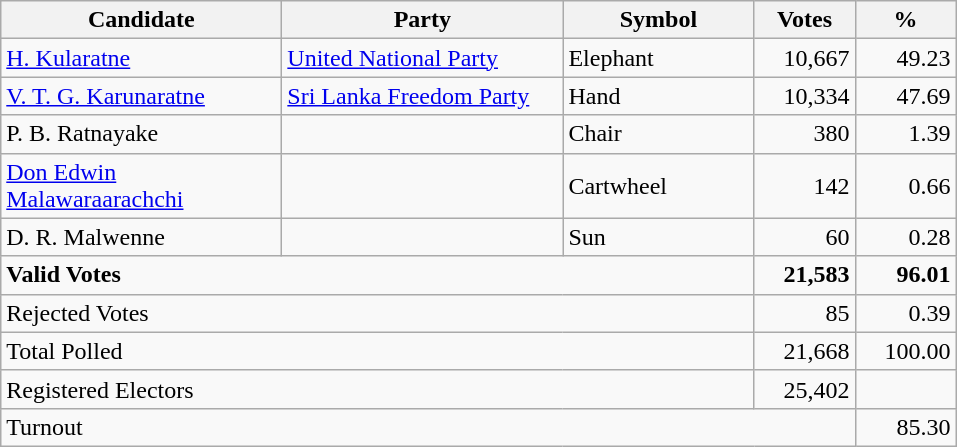<table class="wikitable" border="1" style="text-align:right;">
<tr>
<th align=left width="180">Candidate</th>
<th align=left width="180">Party</th>
<th align=left width="120">Symbol</th>
<th align=left width="60">Votes</th>
<th align=left width="60">%</th>
</tr>
<tr>
<td align=left><a href='#'>H. Kularatne</a></td>
<td align=left><a href='#'>United National Party</a></td>
<td align=left>Elephant</td>
<td>10,667</td>
<td>49.23</td>
</tr>
<tr>
<td align=left><a href='#'>V. T. G. Karunaratne</a></td>
<td align=left><a href='#'>Sri Lanka Freedom Party</a></td>
<td align=left>Hand</td>
<td>10,334</td>
<td>47.69</td>
</tr>
<tr>
<td align=left>P. B. Ratnayake</td>
<td align=left></td>
<td align=left>Chair</td>
<td>380</td>
<td>1.39</td>
</tr>
<tr>
<td align=left><a href='#'>Don Edwin Malawaraarachchi</a></td>
<td align=left></td>
<td align=left>Cartwheel</td>
<td>142</td>
<td>0.66</td>
</tr>
<tr>
<td align=left>D. R. Malwenne</td>
<td align=left></td>
<td align=left>Sun</td>
<td>60</td>
<td>0.28</td>
</tr>
<tr>
<td align=left colspan=3><strong>Valid Votes</strong></td>
<td><strong>21,583</strong></td>
<td><strong>96.01</strong></td>
</tr>
<tr>
<td align=left colspan=3>Rejected Votes</td>
<td>85</td>
<td>0.39</td>
</tr>
<tr>
<td align=left colspan=3>Total Polled</td>
<td>21,668</td>
<td>100.00</td>
</tr>
<tr>
<td align=left colspan=3>Registered Electors</td>
<td>25,402</td>
<td></td>
</tr>
<tr>
<td align=left colspan=4>Turnout</td>
<td>85.30</td>
</tr>
</table>
